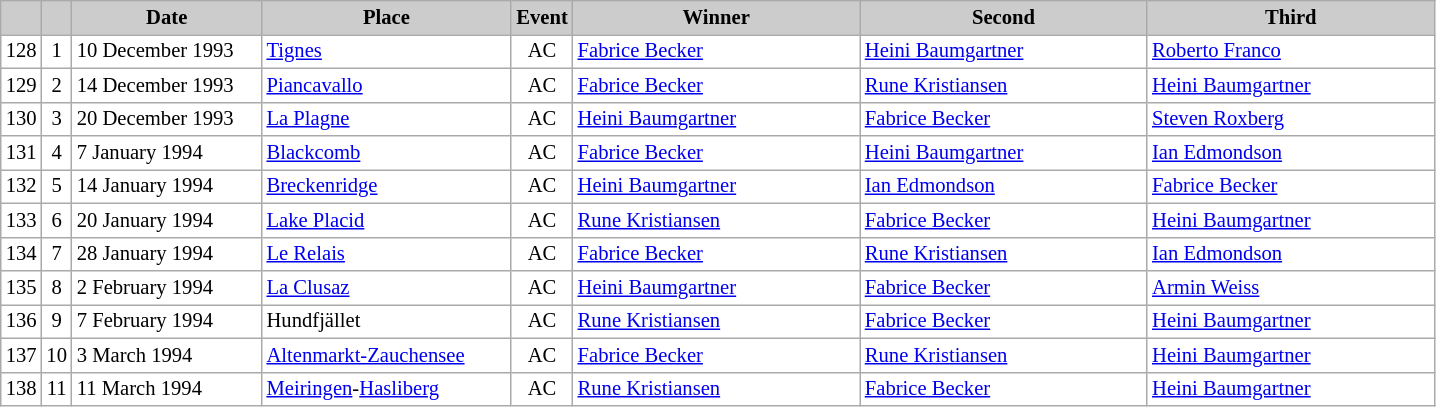<table class="wikitable plainrowheaders" style="background:#fff; font-size:86%; line-height:16px; border:grey solid 1px; border-collapse:collapse;">
<tr style="background:#ccc; text-align:center;">
<th scope="col" style="background:#ccc; width=20 px;"></th>
<th scope="col" style="background:#ccc; width=30 px;"></th>
<th scope="col" style="background:#ccc; width:120px;">Date</th>
<th scope="col" style="background:#ccc; width:160px;">Place</th>
<th scope="col" style="background:#ccc; width:15px;">Event</th>
<th scope="col" style="background:#ccc; width:185px;">Winner</th>
<th scope="col" style="background:#ccc; width:185px;">Second</th>
<th scope="col" style="background:#ccc; width:185px;">Third</th>
</tr>
<tr>
<td align=center>128</td>
<td align=center>1</td>
<td>10 December 1993</td>
<td> <a href='#'>Tignes</a></td>
<td align=center>AC</td>
<td> <a href='#'>Fabrice Becker</a></td>
<td> <a href='#'>Heini Baumgartner</a></td>
<td> <a href='#'>Roberto Franco</a></td>
</tr>
<tr>
<td align=center>129</td>
<td align=center>2</td>
<td>14 December 1993</td>
<td> <a href='#'>Piancavallo</a></td>
<td align=center>AC</td>
<td> <a href='#'>Fabrice Becker</a></td>
<td> <a href='#'>Rune Kristiansen</a></td>
<td> <a href='#'>Heini Baumgartner</a></td>
</tr>
<tr>
<td align=center>130</td>
<td align=center>3</td>
<td>20 December 1993</td>
<td> <a href='#'>La Plagne</a></td>
<td align=center>AC</td>
<td> <a href='#'>Heini Baumgartner</a></td>
<td> <a href='#'>Fabrice Becker</a></td>
<td> <a href='#'>Steven Roxberg</a></td>
</tr>
<tr>
<td align=center>131</td>
<td align=center>4</td>
<td>7 January 1994</td>
<td> <a href='#'>Blackcomb</a></td>
<td align=center>AC</td>
<td> <a href='#'>Fabrice Becker</a></td>
<td> <a href='#'>Heini Baumgartner</a></td>
<td> <a href='#'>Ian Edmondson</a></td>
</tr>
<tr>
<td align=center>132</td>
<td align=center>5</td>
<td>14 January 1994</td>
<td> <a href='#'>Breckenridge</a></td>
<td align=center>AC</td>
<td> <a href='#'>Heini Baumgartner</a></td>
<td> <a href='#'>Ian Edmondson</a></td>
<td> <a href='#'>Fabrice Becker</a></td>
</tr>
<tr>
<td align=center>133</td>
<td align=center>6</td>
<td>20 January 1994</td>
<td> <a href='#'>Lake Placid</a></td>
<td align=center>AC</td>
<td> <a href='#'>Rune Kristiansen</a></td>
<td> <a href='#'>Fabrice Becker</a></td>
<td> <a href='#'>Heini Baumgartner</a></td>
</tr>
<tr>
<td align=center>134</td>
<td align=center>7</td>
<td>28 January 1994</td>
<td> <a href='#'>Le Relais</a></td>
<td align=center>AC</td>
<td> <a href='#'>Fabrice Becker</a></td>
<td> <a href='#'>Rune Kristiansen</a></td>
<td> <a href='#'>Ian Edmondson</a></td>
</tr>
<tr>
<td align=center>135</td>
<td align=center>8</td>
<td>2 February 1994</td>
<td> <a href='#'>La Clusaz</a></td>
<td align=center>AC</td>
<td> <a href='#'>Heini Baumgartner</a></td>
<td> <a href='#'>Fabrice Becker</a></td>
<td> <a href='#'>Armin Weiss</a></td>
</tr>
<tr>
<td align=center>136</td>
<td align=center>9</td>
<td>7 February 1994</td>
<td> Hundfjället</td>
<td align=center>AC</td>
<td> <a href='#'>Rune Kristiansen</a></td>
<td> <a href='#'>Fabrice Becker</a></td>
<td> <a href='#'>Heini Baumgartner</a></td>
</tr>
<tr>
<td align=center>137</td>
<td align=center>10</td>
<td>3 March 1994</td>
<td> <a href='#'>Altenmarkt-Zauchensee</a></td>
<td align=center>AC</td>
<td> <a href='#'>Fabrice Becker</a></td>
<td> <a href='#'>Rune Kristiansen</a></td>
<td> <a href='#'>Heini Baumgartner</a></td>
</tr>
<tr>
<td align=center>138</td>
<td align=center>11</td>
<td>11 March 1994</td>
<td> <a href='#'>Meiringen</a>-<a href='#'>Hasliberg</a></td>
<td align=center>AC</td>
<td> <a href='#'>Rune Kristiansen</a></td>
<td> <a href='#'>Fabrice Becker</a></td>
<td> <a href='#'>Heini Baumgartner</a></td>
</tr>
</table>
